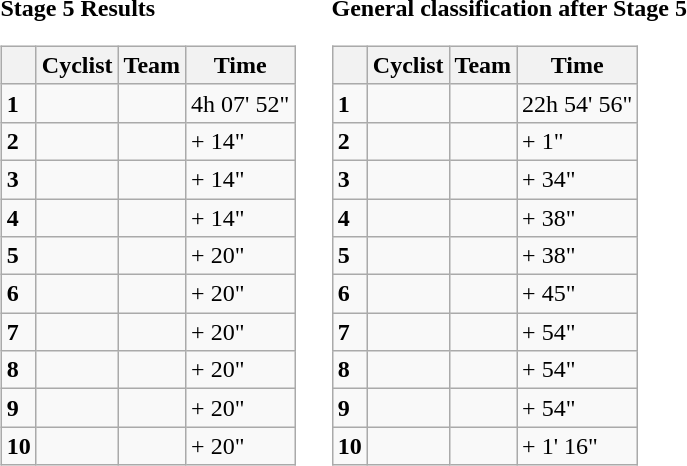<table>
<tr>
<td><strong>Stage 5 Results</strong><br><table class="wikitable">
<tr>
<th></th>
<th>Cyclist</th>
<th>Team</th>
<th>Time</th>
</tr>
<tr>
<td><strong>1</strong></td>
<td></td>
<td></td>
<td>4h 07' 52"</td>
</tr>
<tr>
<td><strong>2</strong></td>
<td></td>
<td></td>
<td>+ 14"</td>
</tr>
<tr>
<td><strong>3</strong></td>
<td><s></s> </td>
<td></td>
<td>+ 14"</td>
</tr>
<tr>
<td><strong>4</strong></td>
<td></td>
<td></td>
<td>+ 14"</td>
</tr>
<tr>
<td><strong>5</strong></td>
<td></td>
<td></td>
<td>+ 20"</td>
</tr>
<tr>
<td><strong>6</strong></td>
<td></td>
<td></td>
<td>+ 20"</td>
</tr>
<tr>
<td><strong>7</strong></td>
<td></td>
<td></td>
<td>+ 20"</td>
</tr>
<tr>
<td><strong>8</strong></td>
<td></td>
<td></td>
<td>+ 20"</td>
</tr>
<tr>
<td><strong>9</strong></td>
<td></td>
<td></td>
<td>+ 20"</td>
</tr>
<tr>
<td><strong>10</strong></td>
<td></td>
<td></td>
<td>+ 20"</td>
</tr>
</table>
</td>
<td></td>
<td><strong>General classification after Stage 5</strong><br><table class="wikitable">
<tr>
<th></th>
<th>Cyclist</th>
<th>Team</th>
<th>Time</th>
</tr>
<tr>
<td><strong>1</strong></td>
<td>  </td>
<td></td>
<td>22h 54' 56"</td>
</tr>
<tr>
<td><strong>2</strong></td>
<td></td>
<td></td>
<td>+ 1"</td>
</tr>
<tr>
<td><strong>3</strong></td>
<td></td>
<td></td>
<td>+ 34"</td>
</tr>
<tr>
<td><strong>4</strong></td>
<td></td>
<td></td>
<td>+ 38"</td>
</tr>
<tr>
<td><strong>5</strong></td>
<td></td>
<td></td>
<td>+ 38"</td>
</tr>
<tr>
<td><strong>6</strong></td>
<td></td>
<td></td>
<td>+ 45"</td>
</tr>
<tr>
<td><strong>7</strong></td>
<td></td>
<td></td>
<td>+ 54"</td>
</tr>
<tr>
<td><strong>8</strong></td>
<td></td>
<td></td>
<td>+ 54"</td>
</tr>
<tr>
<td><strong>9</strong></td>
<td></td>
<td></td>
<td>+ 54"</td>
</tr>
<tr>
<td><strong>10</strong></td>
<td></td>
<td></td>
<td>+ 1' 16"</td>
</tr>
</table>
</td>
</tr>
</table>
